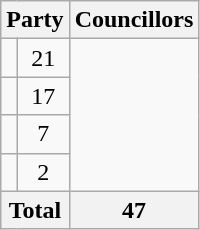<table class="wikitable">
<tr>
<th colspan=2>Party</th>
<th>Councillors</th>
</tr>
<tr>
<td></td>
<td align=center>21</td>
</tr>
<tr>
<td></td>
<td align=center>17</td>
</tr>
<tr>
<td></td>
<td align=center>7</td>
</tr>
<tr>
<td></td>
<td align=center>2</td>
</tr>
<tr>
<th colspan=2>Total</th>
<th align=center>47</th>
</tr>
</table>
